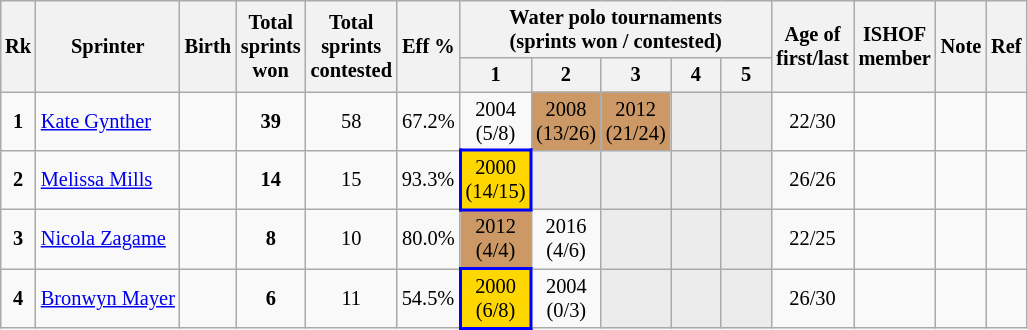<table class="wikitable sortable" style="text-align: center; font-size: 85%; margin-left: 1em;">
<tr>
<th rowspan="2">Rk</th>
<th rowspan="2">Sprinter</th>
<th rowspan="2">Birth</th>
<th rowspan="2">Total<br>sprints<br>won</th>
<th rowspan="2">Total<br>sprints<br>contested</th>
<th rowspan="2">Eff %</th>
<th colspan="5">Water polo tournaments<br>(sprints won / contested)</th>
<th rowspan="2">Age of<br>first/last</th>
<th rowspan="2">ISHOF<br>member</th>
<th rowspan="2">Note</th>
<th rowspan="2" class="unsortable">Ref</th>
</tr>
<tr>
<th>1</th>
<th style="width: 2em;" class="unsortable">2</th>
<th style="width: 2em;" class="unsortable">3</th>
<th style="width: 2em;" class="unsortable">4</th>
<th style="width: 2em;" class="unsortable">5</th>
</tr>
<tr>
<td><strong>1</strong></td>
<td style="text-align: left;" data-sort-value="Gynther, Kate"><a href='#'>Kate Gynther</a></td>
<td></td>
<td><strong>39</strong></td>
<td>58</td>
<td>67.2%</td>
<td>2004<br>(5/8)</td>
<td style="background-color: #cc9966;">2008<br>(13/26)</td>
<td style="background-color: #cc9966;">2012<br>(21/24)</td>
<td style="background-color: #ececec;"></td>
<td style="background-color: #ececec;"></td>
<td>22/30</td>
<td></td>
<td style="text-align: left;"></td>
<td></td>
</tr>
<tr>
<td><strong>2</strong></td>
<td style="text-align: left;" data-sort-value="Mills, Melissa"><a href='#'>Melissa Mills</a></td>
<td></td>
<td><strong>14</strong></td>
<td>15</td>
<td>93.3%</td>
<td style="border: 2px solid blue; background-color: gold;">2000<br>(14/15)</td>
<td style="background-color: #ececec;"></td>
<td style="background-color: #ececec;"></td>
<td style="background-color: #ececec;"></td>
<td style="background-color: #ececec;"></td>
<td>26/26</td>
<td></td>
<td style="text-align: left;"></td>
<td></td>
</tr>
<tr>
<td><strong>3</strong></td>
<td style="text-align: left;" data-sort-value="Zagame, Nicola"><a href='#'>Nicola Zagame</a></td>
<td></td>
<td><strong>8</strong></td>
<td>10</td>
<td>80.0%</td>
<td style="background-color: #cc9966;">2012<br>(4/4)</td>
<td>2016<br>(4/6)</td>
<td style="background-color: #ececec;"></td>
<td style="background-color: #ececec;"></td>
<td style="background-color: #ececec;"></td>
<td>22/25</td>
<td></td>
<td style="text-align: left;"></td>
<td></td>
</tr>
<tr>
<td><strong>4</strong></td>
<td style="text-align: left;" data-sort-value="Mayer, Bronwyn"><a href='#'>Bronwyn Mayer</a></td>
<td></td>
<td><strong>6</strong></td>
<td>11</td>
<td>54.5%</td>
<td style="border: 2px solid blue; background-color: gold;">2000<br>(6/8)</td>
<td>2004<br>(0/3)</td>
<td style="background-color: #ececec;"></td>
<td style="background-color: #ececec;"></td>
<td style="background-color: #ececec;"></td>
<td>26/30</td>
<td></td>
<td style="text-align: left;"></td>
<td></td>
</tr>
</table>
